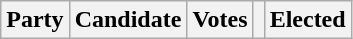<table class="wikitable">
<tr>
<th colspan="2">Party</th>
<th>Candidate</th>
<th>Votes</th>
<th></th>
<th>Elected<br>


</th>
</tr>
</table>
